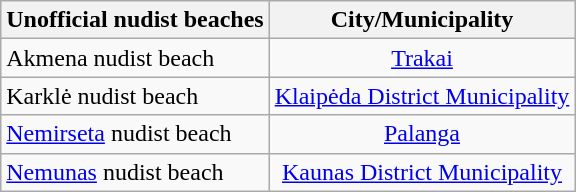<table class="wikitable">
<tr>
<th>Unofficial nudist beaches</th>
<th>City/Municipality</th>
</tr>
<tr>
<td>Akmena nudist beach</td>
<td align="center"><a href='#'>Trakai</a></td>
</tr>
<tr>
<td>Karklė nudist beach</td>
<td align=center><a href='#'>Klaipėda District Municipality</a></td>
</tr>
<tr>
<td><a href='#'>Nemirseta</a> nudist beach</td>
<td align=center><a href='#'>Palanga</a></td>
</tr>
<tr>
<td><a href='#'>Nemunas</a> nudist beach</td>
<td align=center><a href='#'>Kaunas District Municipality</a></td>
</tr>
</table>
